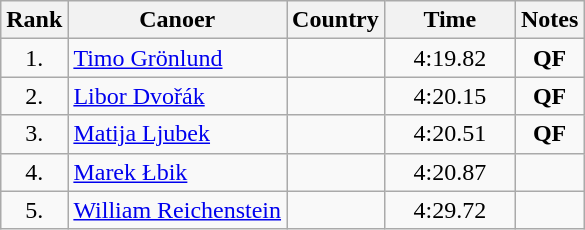<table class="wikitable sortable" style="text-align:center">
<tr>
<th>Rank</th>
<th>Canoer</th>
<th>Country</th>
<th>Time</th>
<th>Notes</th>
</tr>
<tr>
<td width=30>1.</td>
<td align=left athlete><a href='#'>Timo Grönlund</a></td>
<td align=left athlete></td>
<td width=80>4:19.82</td>
<td><strong>QF</strong></td>
</tr>
<tr>
<td>2.</td>
<td align=left athlete><a href='#'>Libor Dvořák</a></td>
<td align=left athlete></td>
<td>4:20.15</td>
<td><strong>QF</strong></td>
</tr>
<tr>
<td>3.</td>
<td align=left athlete><a href='#'>Matija Ljubek</a></td>
<td align=left athlete></td>
<td>4:20.51</td>
<td><strong>QF</strong></td>
</tr>
<tr>
<td>4.</td>
<td align=left athlete><a href='#'>Marek Łbik</a></td>
<td align=left athlete></td>
<td>4:20.87</td>
<td></td>
</tr>
<tr>
<td>5.</td>
<td align=left athlete><a href='#'>William Reichenstein</a></td>
<td align=left athlete></td>
<td>4:29.72</td>
<td></td>
</tr>
</table>
